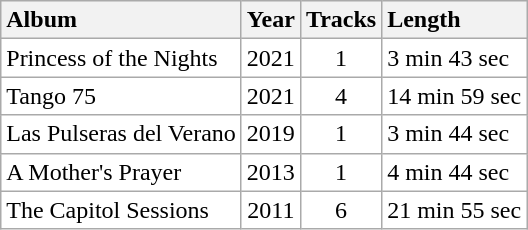<table class="wikitable" style="text-align:center; background-color:#ffffff;">
<tr style="font-weight:bold; background-color:#efefef;">
<th style="text-align:left;">Album</th>
<th>Year</th>
<th>Tracks</th>
<th style="text-align:left;">Length</th>
</tr>
<tr>
<td style="text-align:left;">Princess of the Nights</td>
<td>2021</td>
<td>1</td>
<td style="text-align:left;">3 min 43 sec</td>
</tr>
<tr>
<td style="text-align:left;">Tango 75</td>
<td>2021</td>
<td>4</td>
<td style="text-align:left;">14 min 59 sec</td>
</tr>
<tr>
<td style="text-align:left;">Las Pulseras del Verano</td>
<td>2019</td>
<td>1</td>
<td style="text-align:left;">3 min 44 sec</td>
</tr>
<tr>
<td style="text-align:left;">A Mother's Prayer</td>
<td>2013</td>
<td>1</td>
<td style="text-align:left;">4 min 44 sec</td>
</tr>
<tr>
<td style="text-align:left;">The Capitol Sessions</td>
<td>2011</td>
<td>6</td>
<td style="text-align:left;">21 min 55 sec</td>
</tr>
</table>
